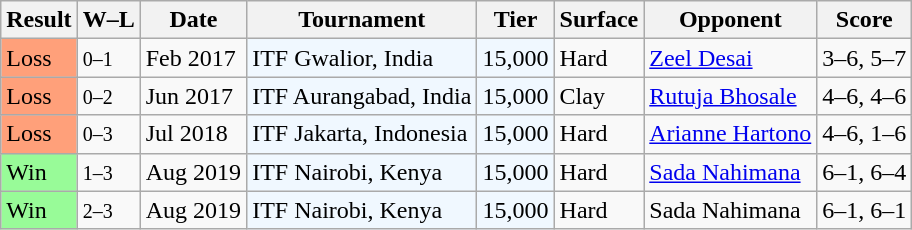<table class="sortable wikitable">
<tr>
<th>Result</th>
<th class="unsortable">W–L</th>
<th>Date</th>
<th>Tournament</th>
<th>Tier</th>
<th>Surface</th>
<th>Opponent</th>
<th class="unsortable">Score</th>
</tr>
<tr>
<td bgcolor="FFA07A">Loss</td>
<td><small>0–1</small></td>
<td>Feb 2017</td>
<td style="background:#f0f8ff;">ITF Gwalior, India</td>
<td style="background:#f0f8ff;">15,000</td>
<td>Hard</td>
<td> <a href='#'>Zeel Desai</a></td>
<td>3–6, 5–7</td>
</tr>
<tr>
<td bgcolor="FFA07A">Loss</td>
<td><small>0–2</small></td>
<td>Jun 2017</td>
<td style="background:#f0f8ff;">ITF Aurangabad, India</td>
<td style="background:#f0f8ff;">15,000</td>
<td>Clay</td>
<td> <a href='#'>Rutuja Bhosale</a></td>
<td>4–6, 4–6</td>
</tr>
<tr>
<td bgcolor="FFA07A">Loss</td>
<td><small>0–3</small></td>
<td>Jul 2018</td>
<td style="background:#f0f8ff;">ITF Jakarta, Indonesia</td>
<td style="background:#f0f8ff;">15,000</td>
<td>Hard</td>
<td> <a href='#'>Arianne Hartono</a></td>
<td>4–6, 1–6</td>
</tr>
<tr>
<td style="background:#98fb98;">Win</td>
<td><small>1–3</small></td>
<td>Aug 2019</td>
<td style="background:#f0f8ff;">ITF Nairobi, Kenya</td>
<td style="background:#f0f8ff;">15,000</td>
<td>Hard</td>
<td> <a href='#'>Sada Nahimana</a></td>
<td>6–1, 6–4</td>
</tr>
<tr>
<td style="background:#98fb98;">Win</td>
<td><small>2–3</small></td>
<td>Aug 2019</td>
<td style="background:#f0f8ff;">ITF Nairobi, Kenya</td>
<td style="background:#f0f8ff;">15,000</td>
<td>Hard</td>
<td> Sada Nahimana</td>
<td>6–1, 6–1</td>
</tr>
</table>
